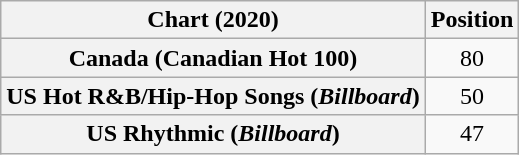<table class="wikitable sortable plainrowheaders" style="text-align:center">
<tr>
<th scope="col">Chart (2020)</th>
<th scope="col">Position</th>
</tr>
<tr>
<th scope="row">Canada (Canadian Hot 100)</th>
<td>80</td>
</tr>
<tr>
<th scope="row">US Hot R&B/Hip-Hop Songs (<em>Billboard</em>)</th>
<td>50</td>
</tr>
<tr>
<th scope="row">US Rhythmic (<em>Billboard</em>)</th>
<td>47</td>
</tr>
</table>
